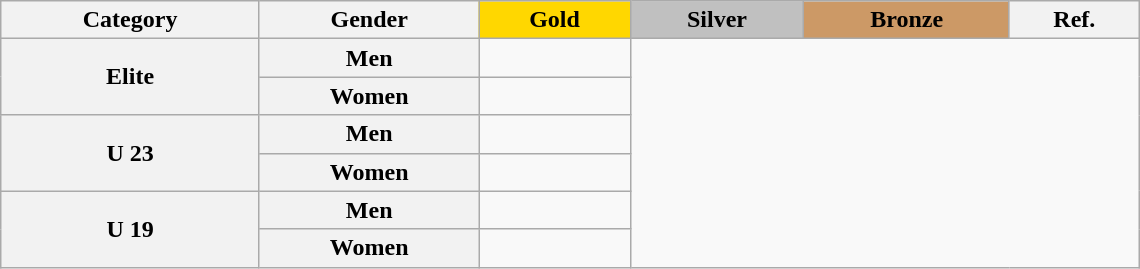<table class="wikitable" style="width: 760px;">
<tr>
<th scope=col>Category</th>
<th scope=col>Gender</th>
<th scope=col style="background-color:Gold">Gold</th>
<th scope=col style="background-color:Silver">Silver</th>
<th scope=col style="background-color:#cc9966">Bronze</th>
<th class=unsortable>Ref.</th>
</tr>
<tr>
<th Rowspan="2">Elite</th>
<th>Men</th>
<td></td>
</tr>
<tr>
<th>Women</th>
<td></td>
</tr>
<tr>
<th Rowspan="2">U 23</th>
<th>Men</th>
<td></td>
</tr>
<tr>
<th>Women</th>
<td></td>
</tr>
<tr>
<th Rowspan="2">U 19</th>
<th>Men</th>
<td></td>
</tr>
<tr>
<th>Women</th>
<td></td>
</tr>
</table>
